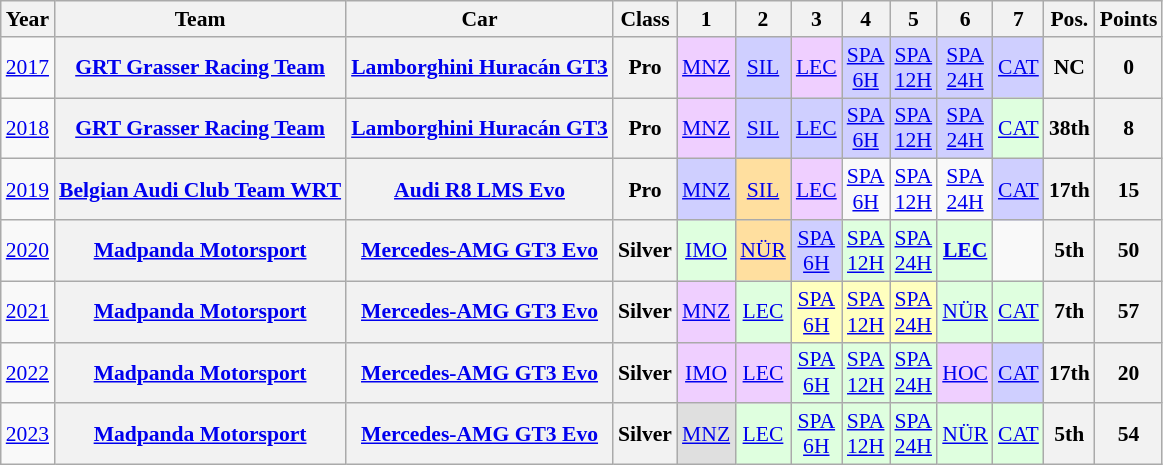<table class="wikitable" border="1" style="text-align:center; font-size:90%;">
<tr>
<th>Year</th>
<th>Team</th>
<th>Car</th>
<th>Class</th>
<th>1</th>
<th>2</th>
<th>3</th>
<th>4</th>
<th>5</th>
<th>6</th>
<th>7</th>
<th>Pos.</th>
<th>Points</th>
</tr>
<tr>
<td><a href='#'>2017</a></td>
<th><a href='#'>GRT Grasser Racing Team</a></th>
<th><a href='#'>Lamborghini Huracán GT3</a></th>
<th>Pro</th>
<td style="background:#EFCFFF;"><a href='#'>MNZ</a><br></td>
<td style="background:#CFCFFF;"><a href='#'>SIL</a><br></td>
<td style="background:#EFCFFF;"><a href='#'>LEC</a><br></td>
<td style="background:#CFCFFF;"><a href='#'>SPA<br>6H</a><br></td>
<td style="background:#CFCFFF;"><a href='#'>SPA<br>12H</a><br></td>
<td style="background:#CFCFFF;"><a href='#'>SPA<br>24H</a><br></td>
<td style="background:#CFCFFF;"><a href='#'>CAT</a><br></td>
<th>NC</th>
<th>0</th>
</tr>
<tr>
<td><a href='#'>2018</a></td>
<th><a href='#'>GRT Grasser Racing Team</a></th>
<th><a href='#'>Lamborghini Huracán GT3</a></th>
<th>Pro</th>
<td style="background:#EFCFFF;"><a href='#'>MNZ</a><br></td>
<td style="background:#CFCFFF;"><a href='#'>SIL</a><br></td>
<td style="background:#CFCFFF;"><a href='#'>LEC</a><br></td>
<td style="background:#CFCFFF;"><a href='#'>SPA<br>6H</a><br></td>
<td style="background:#CFCFFF;"><a href='#'>SPA<br>12H</a><br></td>
<td style="background:#CFCFFF;"><a href='#'>SPA<br>24H</a><br></td>
<td style="background:#DFFFDF;"><a href='#'>CAT</a><br></td>
<th>38th</th>
<th>8</th>
</tr>
<tr>
<td><a href='#'>2019</a></td>
<th><a href='#'>Belgian Audi Club Team WRT</a></th>
<th><a href='#'>Audi R8 LMS Evo</a></th>
<th>Pro</th>
<td style="background:#CFCFFF;"><a href='#'>MNZ</a><br></td>
<td style="background:#FFDF9F;"><a href='#'>SIL</a><br></td>
<td style="background:#EFCFFF;"><a href='#'>LEC</a><br></td>
<td style="background:#;"><a href='#'>SPA<br>6H</a></td>
<td style="background:#;"><a href='#'>SPA<br>12H</a></td>
<td style="background:#;"><a href='#'>SPA<br>24H</a></td>
<td style="background:#CFCFFF;"><a href='#'>CAT</a><br></td>
<th>17th</th>
<th>15</th>
</tr>
<tr>
<td><a href='#'>2020</a></td>
<th><a href='#'>Madpanda Motorsport</a></th>
<th><a href='#'>Mercedes-AMG GT3 Evo</a></th>
<th>Silver</th>
<td style="background:#DFFFDF;"><a href='#'>IMO</a><br></td>
<td style="background:#FFDF9F;"><a href='#'>NÜR</a><br></td>
<td style="background:#CFCFFF;"><a href='#'>SPA<br>6H</a><br></td>
<td style="background:#DFFFDF;"><a href='#'>SPA<br>12H</a><br></td>
<td style="background:#DFFFDF;"><a href='#'>SPA<br>24H</a><br></td>
<td style="background:#DFFFDF;"><strong><a href='#'>LEC</a></strong><br></td>
<td></td>
<th>5th</th>
<th>50</th>
</tr>
<tr>
<td><a href='#'>2021</a></td>
<th><a href='#'>Madpanda Motorsport</a></th>
<th><a href='#'>Mercedes-AMG GT3 Evo</a></th>
<th>Silver</th>
<td style="background:#EFCFFF;"><a href='#'>MNZ</a><br></td>
<td style="background:#DFFFDF;"><a href='#'>LEC</a><br></td>
<td style="background:#FFFFBF;"><a href='#'>SPA<br>6H</a><br></td>
<td style="background:#FFFFBF;"><a href='#'>SPA<br>12H</a><br></td>
<td style="background:#FFFFBF;"><a href='#'>SPA<br>24H</a><br></td>
<td style="background:#DFFFDF;"><a href='#'>NÜR</a><br></td>
<td style="background:#DFFFDF;"><a href='#'>CAT</a><br></td>
<th>7th</th>
<th>57</th>
</tr>
<tr>
<td><a href='#'>2022</a></td>
<th><a href='#'>Madpanda Motorsport</a></th>
<th><a href='#'>Mercedes-AMG GT3 Evo</a></th>
<th>Silver</th>
<td style="background:#EFCFFF;"><a href='#'>IMO</a><br></td>
<td style="background:#EFCFFF;"><a href='#'>LEC</a><br></td>
<td style="background:#DFFFDF;"><a href='#'>SPA<br>6H</a><br></td>
<td style="background:#DFFFDF;"><a href='#'>SPA<br>12H</a><br></td>
<td style="background:#DFFFDF;"><a href='#'>SPA<br>24H</a><br></td>
<td style="background:#EFCFFF;"><a href='#'>HOC</a><br></td>
<td style="background:#CFCFFF;"><a href='#'>CAT</a><br></td>
<th>17th</th>
<th>20</th>
</tr>
<tr>
<td><a href='#'>2023</a></td>
<th><a href='#'>Madpanda Motorsport</a></th>
<th><a href='#'>Mercedes-AMG GT3 Evo</a></th>
<th>Silver</th>
<td style="background:#DFDFDF;"><a href='#'>MNZ</a><br></td>
<td style="background:#DFFFDF;"><a href='#'>LEC</a><br></td>
<td style="background:#DFFFDF;"><a href='#'>SPA<br>6H</a><br></td>
<td style="background:#DFFFDF;"><a href='#'>SPA<br>12H</a><br></td>
<td style="background:#DFFFDF;"><a href='#'>SPA<br>24H</a><br></td>
<td style="background:#DFFFDF;"><a href='#'>NÜR</a><br></td>
<td style="background:#DFFFDF;"><a href='#'>CAT</a><br></td>
<th>5th</th>
<th>54</th>
</tr>
</table>
